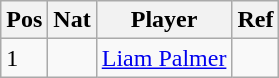<table class="wikitable">
<tr>
<th>Pos</th>
<th>Nat</th>
<th>Player</th>
<th>Ref</th>
</tr>
<tr>
<td>1</td>
<td></td>
<td><a href='#'>Liam Palmer</a></td>
<td></td>
</tr>
</table>
